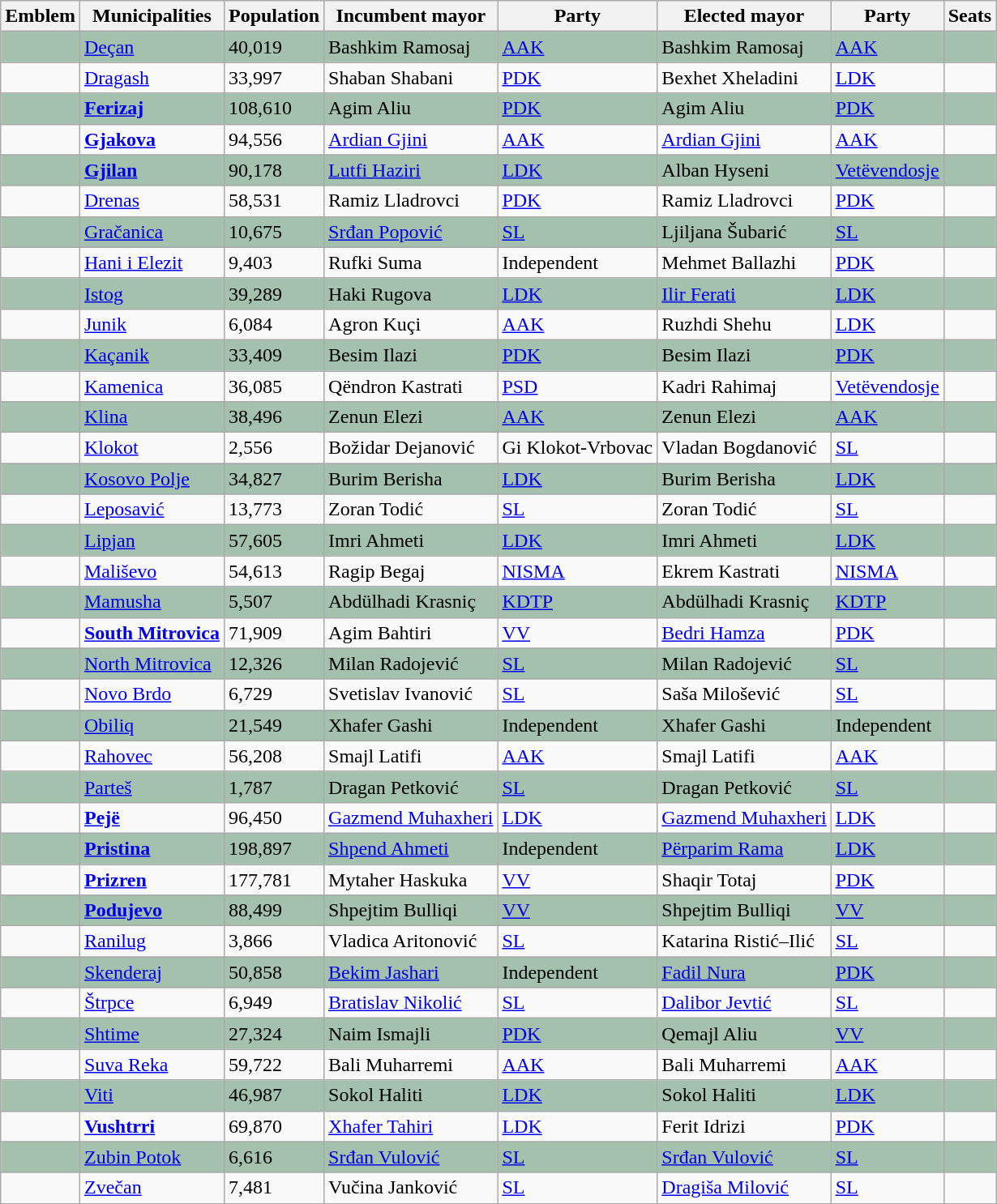<table class="wikitable sortable centre">
<tr>
<th>Emblem</th>
<th>Municipalities</th>
<th>Population</th>
<th>Incumbent mayor</th>
<th>Party</th>
<th>Elected mayor</th>
<th>Party</th>
<th>Seats</th>
</tr>
<tr bgcolor="#A3C1AD">
<td align="center"></td>
<td><a href='#'>Deçan</a></td>
<td>40,019</td>
<td>Bashkim Ramosaj</td>
<td><a href='#'>AAK</a></td>
<td>Bashkim Ramosaj</td>
<td><a href='#'>AAK</a></td>
<td></td>
</tr>
<tr>
<td align="center"></td>
<td><a href='#'>Dragash</a></td>
<td>33,997</td>
<td>Shaban Shabani</td>
<td><a href='#'>PDK</a></td>
<td>Bexhet Xheladini</td>
<td><a href='#'>LDK</a></td>
<td></td>
</tr>
<tr bgcolor="#A3C1AD">
<td align="center"></td>
<td><strong><a href='#'>Ferizaj</a></strong></td>
<td>108,610</td>
<td>Agim Aliu</td>
<td><a href='#'>PDK</a></td>
<td>Agim Aliu</td>
<td><a href='#'>PDK</a></td>
<td></td>
</tr>
<tr>
<td align="center"></td>
<td><strong><a href='#'>Gjakova</a></strong></td>
<td>94,556</td>
<td><a href='#'>Ardian Gjini</a></td>
<td><a href='#'>AAK</a></td>
<td><a href='#'>Ardian Gjini</a></td>
<td><a href='#'>AAK</a></td>
<td></td>
</tr>
<tr bgcolor="#A3C1AD">
<td align="center"></td>
<td><strong><a href='#'>Gjilan</a></strong></td>
<td>90,178</td>
<td><a href='#'>Lutfi Haziri</a></td>
<td><a href='#'>LDK</a></td>
<td>Alban Hyseni</td>
<td><a href='#'>Vetëvendosje</a></td>
<td></td>
</tr>
<tr>
<td align="center"></td>
<td><a href='#'>Drenas</a></td>
<td>58,531</td>
<td>Ramiz Lladrovci</td>
<td><a href='#'>PDK</a></td>
<td>Ramiz Lladrovci</td>
<td><a href='#'>PDK</a></td>
<td></td>
</tr>
<tr bgcolor="#A3C1AD">
<td align="center"></td>
<td><a href='#'>Gračanica</a></td>
<td>10,675</td>
<td><a href='#'>Srđan Popović</a></td>
<td><a href='#'>SL</a></td>
<td>Ljiljana Šubarić</td>
<td><a href='#'>SL</a></td>
<td></td>
</tr>
<tr>
<td align="center"></td>
<td><a href='#'>Hani i Elezit</a></td>
<td>9,403</td>
<td>Rufki Suma</td>
<td>Independent</td>
<td>Mehmet Ballazhi</td>
<td><a href='#'>PDK</a></td>
<td></td>
</tr>
<tr bgcolor="#A3C1AD">
<td align="center"></td>
<td><a href='#'>Istog</a></td>
<td>39,289</td>
<td>Haki Rugova</td>
<td><a href='#'>LDK</a></td>
<td><a href='#'>Ilir Ferati</a></td>
<td><a href='#'>LDK</a></td>
<td></td>
</tr>
<tr>
<td align="center"></td>
<td><a href='#'>Junik</a></td>
<td>6,084</td>
<td>Agron Kuçi</td>
<td><a href='#'>AAK</a></td>
<td>Ruzhdi Shehu</td>
<td><a href='#'>LDK</a></td>
<td></td>
</tr>
<tr bgcolor="#A3C1AD">
<td align="center"></td>
<td><a href='#'>Kaçanik</a></td>
<td>33,409</td>
<td>Besim Ilazi</td>
<td><a href='#'>PDK</a></td>
<td>Besim Ilazi</td>
<td><a href='#'>PDK</a></td>
<td></td>
</tr>
<tr>
<td align="center"></td>
<td><a href='#'>Kamenica</a></td>
<td>36,085</td>
<td>Qëndron Kastrati</td>
<td><a href='#'>PSD</a></td>
<td>Kadri Rahimaj</td>
<td><a href='#'>Vetëvendosje</a></td>
<td></td>
</tr>
<tr bgcolor="#A3C1AD">
<td align="center"></td>
<td><a href='#'>Klina</a></td>
<td>38,496</td>
<td>Zenun Elezi</td>
<td><a href='#'>AAK</a></td>
<td>Zenun Elezi</td>
<td><a href='#'>AAK</a></td>
<td></td>
</tr>
<tr>
<td align="center"></td>
<td><a href='#'>Klokot</a></td>
<td>2,556</td>
<td>Božidar Dejanović</td>
<td>Gi Klokot-Vrbovac</td>
<td>Vladan Bogdanović</td>
<td><a href='#'>SL</a></td>
<td></td>
</tr>
<tr bgcolor="#A3C1AD">
<td align="center"></td>
<td><a href='#'>Kosovo Polje</a></td>
<td>34,827</td>
<td>Burim Berisha</td>
<td><a href='#'>LDK</a></td>
<td>Burim Berisha</td>
<td><a href='#'>LDK</a></td>
<td></td>
</tr>
<tr>
<td align="center"></td>
<td><a href='#'>Leposavić</a></td>
<td>13,773</td>
<td>Zoran Todić</td>
<td><a href='#'>SL</a></td>
<td>Zoran Todić</td>
<td><a href='#'>SL</a></td>
<td></td>
</tr>
<tr bgcolor="#A3C1AD">
<td align="center"></td>
<td><a href='#'>Lipjan</a></td>
<td>57,605</td>
<td>Imri Ahmeti</td>
<td><a href='#'>LDK</a></td>
<td>Imri Ahmeti</td>
<td><a href='#'>LDK</a></td>
<td></td>
</tr>
<tr>
<td align="center"></td>
<td><a href='#'>Mališevo</a></td>
<td>54,613</td>
<td>Ragip Begaj</td>
<td><a href='#'>NISMA</a></td>
<td>Ekrem Kastrati</td>
<td><a href='#'>NISMA</a></td>
<td></td>
</tr>
<tr bgcolor="#A3C1AD">
<td align="center"></td>
<td><a href='#'>Mamusha</a></td>
<td>5,507</td>
<td>Abdülhadi Krasniç</td>
<td><a href='#'>KDTP</a></td>
<td>Abdülhadi Krasniç</td>
<td><a href='#'>KDTP</a></td>
<td></td>
</tr>
<tr>
<td align="center"></td>
<td><strong><a href='#'>South Mitrovica</a></strong></td>
<td>71,909</td>
<td>Agim Bahtiri</td>
<td><a href='#'>VV</a></td>
<td><a href='#'>Bedri Hamza</a></td>
<td><a href='#'>PDK</a></td>
<td></td>
</tr>
<tr bgcolor="#A3C1AD">
<td align="center"></td>
<td><a href='#'>North Mitrovica</a></td>
<td>12,326</td>
<td>Milan Radojević</td>
<td><a href='#'>SL</a></td>
<td>Milan Radojević</td>
<td><a href='#'>SL</a></td>
<td></td>
</tr>
<tr>
<td align="center"></td>
<td><a href='#'>Novo Brdo</a></td>
<td>6,729</td>
<td>Svetislav Ivanović</td>
<td><a href='#'>SL</a></td>
<td>Saša Milošević</td>
<td><a href='#'>SL</a></td>
<td></td>
</tr>
<tr bgcolor="#A3C1AD">
<td align="center"></td>
<td><a href='#'>Obiliq</a></td>
<td>21,549</td>
<td>Xhafer Gashi</td>
<td>Independent</td>
<td>Xhafer Gashi</td>
<td>Independent</td>
<td></td>
</tr>
<tr>
<td align="center"></td>
<td><a href='#'>Rahovec</a></td>
<td>56,208</td>
<td>Smajl Latifi</td>
<td><a href='#'>AAK</a></td>
<td>Smajl Latifi</td>
<td><a href='#'>AAK</a></td>
<td></td>
</tr>
<tr bgcolor="#A3C1AD">
<td align="center"></td>
<td><a href='#'>Parteš</a></td>
<td>1,787</td>
<td>Dragan Petković</td>
<td><a href='#'>SL</a></td>
<td>Dragan Petković</td>
<td><a href='#'>SL</a></td>
<td></td>
</tr>
<tr>
<td align="center"></td>
<td><strong><a href='#'>Pejë</a></strong></td>
<td>96,450</td>
<td><a href='#'>Gazmend Muhaxheri</a></td>
<td><a href='#'>LDK</a></td>
<td><a href='#'>Gazmend Muhaxheri</a></td>
<td><a href='#'>LDK</a></td>
<td></td>
</tr>
<tr bgcolor="#A3C1AD">
<td align="center"></td>
<td><strong><a href='#'>Pristina</a></strong></td>
<td>198,897</td>
<td><a href='#'>Shpend Ahmeti</a></td>
<td>Independent</td>
<td><a href='#'>Përparim Rama</a></td>
<td><a href='#'>LDK</a></td>
<td></td>
</tr>
<tr>
<td align="center"></td>
<td><strong><a href='#'>Prizren</a></strong></td>
<td>177,781</td>
<td>Mytaher Haskuka</td>
<td><a href='#'>VV</a></td>
<td>Shaqir Totaj</td>
<td><a href='#'>PDK</a></td>
<td></td>
</tr>
<tr bgcolor="#A3C1AD">
<td align="center"></td>
<td><strong><a href='#'>Podujevo</a></strong></td>
<td>88,499</td>
<td>Shpejtim Bulliqi</td>
<td><a href='#'>VV</a></td>
<td>Shpejtim Bulliqi</td>
<td><a href='#'>VV</a></td>
<td></td>
</tr>
<tr>
<td align="center"></td>
<td><a href='#'>Ranilug</a></td>
<td>3,866</td>
<td>Vladica Aritonović</td>
<td><a href='#'>SL</a></td>
<td>Katarina Ristić–Ilić</td>
<td><a href='#'>SL</a></td>
<td></td>
</tr>
<tr bgcolor="#A3C1AD">
<td align="center"></td>
<td><a href='#'>Skenderaj</a></td>
<td>50,858</td>
<td><a href='#'>Bekim Jashari</a></td>
<td>Independent</td>
<td><a href='#'>Fadil Nura</a></td>
<td><a href='#'>PDK</a></td>
<td></td>
</tr>
<tr>
<td align="center"></td>
<td><a href='#'>Štrpce</a></td>
<td>6,949</td>
<td><a href='#'>Bratislav Nikolić</a></td>
<td><a href='#'>SL</a></td>
<td><a href='#'>Dalibor Jevtić</a></td>
<td><a href='#'>SL</a></td>
<td></td>
</tr>
<tr bgcolor="#A3C1AD">
<td align="center"></td>
<td><a href='#'>Shtime</a></td>
<td>27,324</td>
<td>Naim Ismajli</td>
<td><a href='#'>PDK</a></td>
<td>Qemajl Aliu</td>
<td><a href='#'>VV</a></td>
<td></td>
</tr>
<tr>
<td align="center"></td>
<td><a href='#'>Suva Reka</a></td>
<td>59,722</td>
<td>Bali Muharremi</td>
<td><a href='#'>AAK</a></td>
<td>Bali Muharremi</td>
<td><a href='#'>AAK</a></td>
<td></td>
</tr>
<tr bgcolor="#A3C1AD">
<td align="center"></td>
<td><a href='#'>Viti</a></td>
<td>46,987</td>
<td>Sokol Haliti</td>
<td><a href='#'>LDK</a></td>
<td>Sokol Haliti</td>
<td><a href='#'>LDK</a></td>
<td></td>
</tr>
<tr>
<td align="center"></td>
<td><strong><a href='#'>Vushtrri</a></strong></td>
<td>69,870</td>
<td><a href='#'>Xhafer Tahiri</a></td>
<td><a href='#'>LDK</a></td>
<td>Ferit Idrizi</td>
<td><a href='#'>PDK</a></td>
<td></td>
</tr>
<tr bgcolor="#A3C1AD">
<td align="center"></td>
<td><a href='#'>Zubin Potok</a></td>
<td>6,616</td>
<td><a href='#'>Srđan Vulović</a></td>
<td><a href='#'>SL</a></td>
<td><a href='#'>Srđan Vulović</a></td>
<td><a href='#'>SL</a></td>
<td></td>
</tr>
<tr>
<td align="center"></td>
<td><a href='#'>Zvečan</a></td>
<td>7,481</td>
<td>Vučina Janković</td>
<td><a href='#'>SL</a></td>
<td><a href='#'>Dragiša Milović</a></td>
<td><a href='#'>SL</a></td>
<td></td>
</tr>
<tr>
</tr>
</table>
